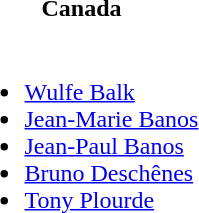<table>
<tr>
<th>Canada</th>
</tr>
<tr>
<td><br><ul><li><a href='#'>Wulfe Balk</a></li><li><a href='#'>Jean-Marie Banos</a></li><li><a href='#'>Jean-Paul Banos</a></li><li><a href='#'>Bruno Deschênes</a></li><li><a href='#'>Tony Plourde</a></li></ul></td>
</tr>
</table>
